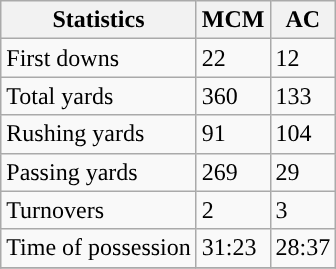<table class="wikitable">
<tr>
<th>Statistics</th>
<th>MCM</th>
<th>AC</th>
</tr>
<tr>
<td>First downs</td>
<td>22</td>
<td>12</td>
</tr>
<tr>
<td>Total yards</td>
<td>360</td>
<td>133</td>
</tr>
<tr>
<td>Rushing yards</td>
<td>91</td>
<td>104</td>
</tr>
<tr>
<td>Passing yards</td>
<td>269</td>
<td>29</td>
</tr>
<tr>
<td>Turnovers</td>
<td>2</td>
<td>3</td>
</tr>
<tr>
<td>Time of possession</td>
<td>31:23</td>
<td>28:37</td>
</tr>
<tr>
</tr>
</table>
